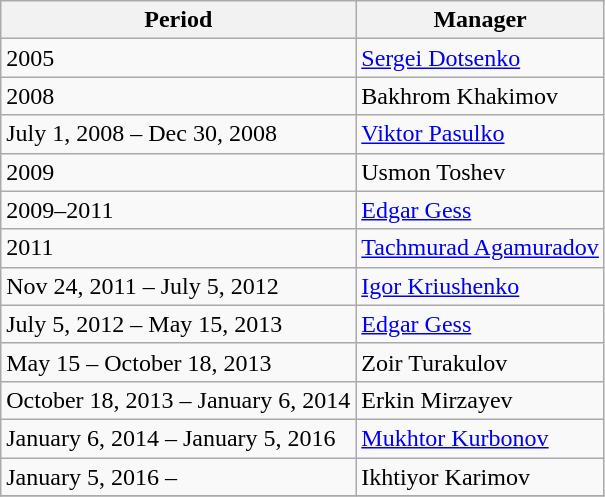<table class="wikitable">
<tr>
<th>Period</th>
<th>Manager</th>
</tr>
<tr>
<td>2005</td>
<td> <a href='#'>Sergei Dotsenko</a></td>
</tr>
<tr>
<td>2008</td>
<td> Bakhrom Khakimov</td>
</tr>
<tr>
<td>July 1, 2008 – Dec 30, 2008</td>
<td> <a href='#'>Viktor Pasulko</a></td>
</tr>
<tr>
<td>2009</td>
<td> Usmon Toshev</td>
</tr>
<tr>
<td>2009–2011</td>
<td> <a href='#'>Edgar Gess</a></td>
</tr>
<tr>
<td>2011</td>
<td> <a href='#'>Tachmurad Agamuradov</a></td>
</tr>
<tr>
<td>Nov 24, 2011 – July 5, 2012</td>
<td> <a href='#'>Igor Kriushenko</a></td>
</tr>
<tr>
<td>July 5, 2012 – May 15, 2013</td>
<td> <a href='#'>Edgar Gess</a></td>
</tr>
<tr>
<td>May 15 – October 18, 2013</td>
<td> Zoir Turakulov</td>
</tr>
<tr>
<td>October 18, 2013 – January 6, 2014</td>
<td> Erkin Mirzayev</td>
</tr>
<tr>
<td>January 6, 2014 – January 5, 2016</td>
<td> <a href='#'>Mukhtor Kurbonov</a></td>
</tr>
<tr>
<td>January 5, 2016 –</td>
<td> Ikhtiyor Karimov</td>
</tr>
<tr>
</tr>
</table>
